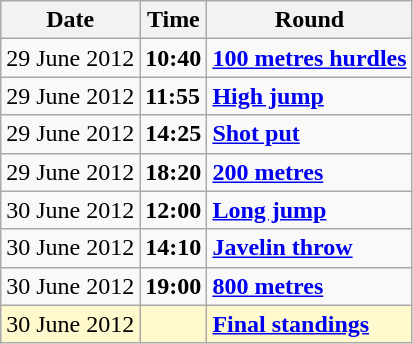<table class="wikitable">
<tr>
<th>Date</th>
<th>Time</th>
<th>Round</th>
</tr>
<tr>
<td>29 June 2012</td>
<td><strong>10:40</strong></td>
<td><strong><a href='#'>100 metres hurdles</a></strong></td>
</tr>
<tr>
<td>29 June 2012</td>
<td><strong>11:55</strong></td>
<td><strong><a href='#'>High jump</a></strong></td>
</tr>
<tr>
<td>29 June 2012</td>
<td><strong>14:25</strong></td>
<td><strong><a href='#'>Shot put</a></strong></td>
</tr>
<tr>
<td>29 June 2012</td>
<td><strong>18:20</strong></td>
<td><strong><a href='#'>200 metres</a></strong></td>
</tr>
<tr>
<td>30 June 2012</td>
<td><strong>12:00</strong></td>
<td><strong><a href='#'>Long jump</a></strong></td>
</tr>
<tr>
<td>30 June 2012</td>
<td><strong>14:10</strong></td>
<td><strong><a href='#'>Javelin throw</a></strong></td>
</tr>
<tr>
<td>30 June 2012</td>
<td><strong>19:00</strong></td>
<td><strong><a href='#'>800 metres</a></strong></td>
</tr>
<tr style=background:lemonchiffon>
<td>30 June 2012</td>
<td></td>
<td><strong><a href='#'>Final standings</a></strong></td>
</tr>
</table>
